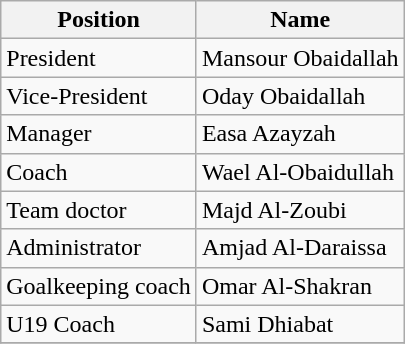<table class="wikitable">
<tr>
<th>Position</th>
<th>Name</th>
</tr>
<tr>
<td>President</td>
<td> Mansour Obaidallah</td>
</tr>
<tr>
<td>Vice-President</td>
<td> Oday Obaidallah</td>
</tr>
<tr>
<td>Manager</td>
<td> Easa Azayzah</td>
</tr>
<tr>
<td>Coach</td>
<td> Wael Al-Obaidullah</td>
</tr>
<tr>
<td>Team doctor</td>
<td> Majd Al-Zoubi</td>
</tr>
<tr>
<td>Administrator</td>
<td> Amjad Al-Daraissa</td>
</tr>
<tr>
<td>Goalkeeping coach</td>
<td> Omar Al-Shakran</td>
</tr>
<tr>
<td>U19 Coach</td>
<td> Sami Dhiabat</td>
</tr>
<tr>
</tr>
</table>
